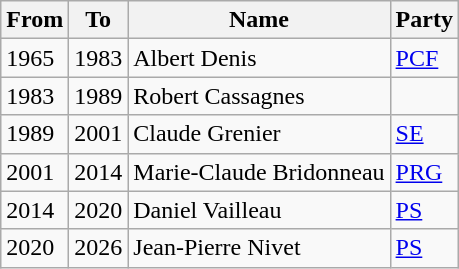<table class="wikitable">
<tr>
<th>From</th>
<th>To</th>
<th>Name</th>
<th>Party</th>
</tr>
<tr>
<td>1965</td>
<td>1983</td>
<td>Albert Denis</td>
<td><a href='#'>PCF</a></td>
</tr>
<tr>
<td>1983</td>
<td>1989</td>
<td>Robert Cassagnes</td>
<td></td>
</tr>
<tr>
<td>1989</td>
<td>2001</td>
<td>Claude Grenier</td>
<td><a href='#'>SE</a></td>
</tr>
<tr>
<td>2001</td>
<td>2014</td>
<td>Marie-Claude Bridonneau</td>
<td><a href='#'>PRG</a></td>
</tr>
<tr>
<td>2014</td>
<td>2020</td>
<td>Daniel Vailleau</td>
<td><a href='#'>PS</a></td>
</tr>
<tr>
<td>2020</td>
<td>2026</td>
<td>Jean-Pierre Nivet</td>
<td><a href='#'>PS</a></td>
</tr>
</table>
